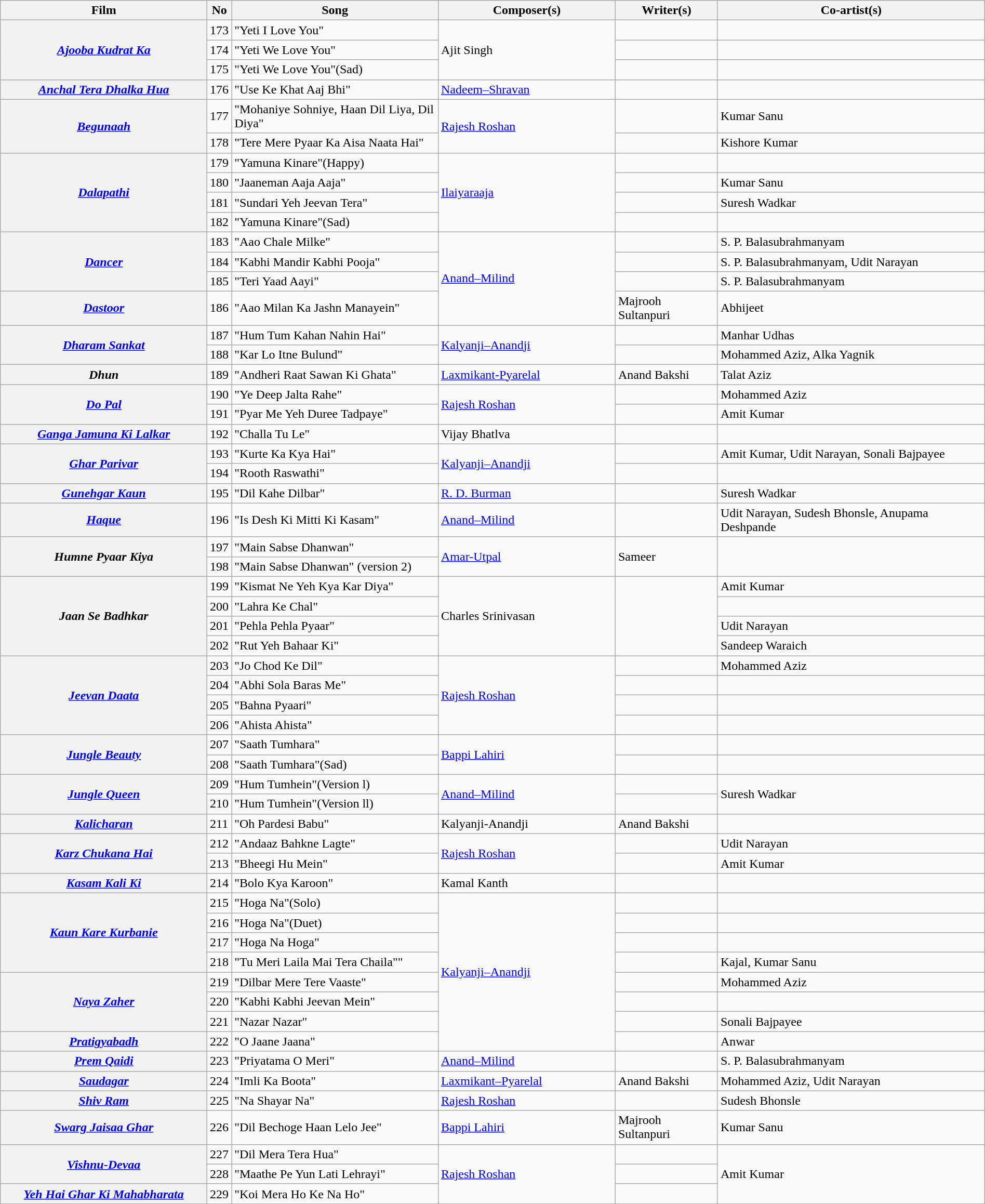<table class="wikitable plainrowheaders" width="100%" textcolor:#000;">
<tr>
<th scope="col" width=21%><strong>Film</strong></th>
<th><strong>No</strong></th>
<th scope="col" width=21%><strong>Song</strong></th>
<th scope="col" width=18%><strong>Composer(s)</strong></th>
<th>Writer(s)</th>
<th>Co-artist(s)</th>
</tr>
<tr>
<th rowspan="3"><em><a href='#'>Ajooba Kudrat Ka</a></em></th>
<td>173</td>
<td>"Yeti I Love You"</td>
<td rowspan="3">Ajit Singh</td>
<td></td>
<td></td>
</tr>
<tr>
<td>174</td>
<td>"Yeti We Love You"</td>
<td></td>
<td></td>
</tr>
<tr>
<td>175</td>
<td>"Yeti We Love You"(Sad)</td>
<td></td>
<td></td>
</tr>
<tr>
<th><a href='#'><em>Anchal Tera Dhalka Hua</em></a></th>
<td>176</td>
<td>"Use Ke Khat Aaj Bhi"</td>
<td><a href='#'>Nadeem–Shravan</a></td>
<td></td>
<td></td>
</tr>
<tr>
<th rowspan="2"><em><a href='#'>Begunaah</a></em></th>
<td>177</td>
<td>"Mohaniye Sohniye, Haan Dil Liya, Dil Diya"</td>
<td rowspan="2"><a href='#'>Rajesh Roshan</a></td>
<td></td>
<td>Kumar Sanu</td>
</tr>
<tr>
<td>178</td>
<td>"Tere Mere Pyaar Ka Aisa Naata Hai"</td>
<td></td>
<td>Kishore Kumar</td>
</tr>
<tr>
<th rowspan="4"><em><a href='#'>Dalapathi</a></em></th>
<td>179</td>
<td>"Yamuna Kinare"(Happy)</td>
<td rowspan="4"><a href='#'>Ilaiyaraaja</a></td>
<td></td>
<td></td>
</tr>
<tr>
<td>180</td>
<td>"Jaaneman Aaja Aaja"</td>
<td></td>
<td>Kumar Sanu</td>
</tr>
<tr>
<td>181</td>
<td>"Sundari Yeh Jeevan Tera"</td>
<td></td>
<td>Suresh Wadkar</td>
</tr>
<tr>
<td>182</td>
<td>"Yamuna Kinare"(Sad)</td>
<td></td>
<td></td>
</tr>
<tr>
<th rowspan="3"><em><a href='#'>Dancer</a></em></th>
<td>183</td>
<td>"Aao Chale Milke"</td>
<td rowspan="4"><a href='#'>Anand–Milind</a></td>
<td></td>
<td>S. P. Balasubrahmanyam</td>
</tr>
<tr>
<td>184</td>
<td>"Kabhi Mandir Kabhi Pooja"</td>
<td></td>
<td>S. P. Balasubrahmanyam, Udit Narayan</td>
</tr>
<tr>
<td>185</td>
<td>"Teri Yaad Aayi"</td>
<td></td>
<td>S. P. Balasubrahmanyam</td>
</tr>
<tr>
<th><em><a href='#'>Dastoor</a></em></th>
<td>186</td>
<td>"Aao Milan Ka Jashn Manayein"</td>
<td>Majrooh Sultanpuri</td>
<td>Abhijeet</td>
</tr>
<tr>
<th rowspan="2"><em><a href='#'>Dharam Sankat</a></em></th>
<td>187</td>
<td>"Hum Tum Kahan Nahin Hai"</td>
<td rowspan="2"><a href='#'>Kalyanji–Anandji</a></td>
<td></td>
<td>Manhar Udhas</td>
</tr>
<tr>
<td>188</td>
<td>"Kar Lo Itne Bulund"</td>
<td></td>
<td>Mohammed Aziz, Alka Yagnik</td>
</tr>
<tr>
<th><em>Dhun</em></th>
<td>189</td>
<td>"Andheri Raat Sawan Ki Ghata"</td>
<td><a href='#'>Laxmikant-Pyarelal</a></td>
<td>Anand Bakshi</td>
<td>Talat Aziz</td>
</tr>
<tr>
<th rowspan="2"><em><a href='#'>Do Pal</a></em></th>
<td>190</td>
<td>"Ye Deep Jalta Rahe"</td>
<td rowspan="2"><a href='#'>Rajesh Roshan</a></td>
<td></td>
<td>Mohammed Aziz</td>
</tr>
<tr>
<td>191</td>
<td>"Pyar Me Yeh Duree Tadpaye"</td>
<td></td>
<td>Amit Kumar</td>
</tr>
<tr>
<th><em><a href='#'>Ganga Jamuna Ki Lalkar</a></em></th>
<td>192</td>
<td>"Challa Tu Le"</td>
<td>Vijay Bhatlva</td>
<td></td>
<td></td>
</tr>
<tr>
<th rowspan="2"><em><a href='#'>Ghar Parivar</a></em></th>
<td>193</td>
<td>"Kurte Ka Kya Hai"</td>
<td rowspan="2"><a href='#'>Kalyanji–Anandji</a></td>
<td></td>
<td>Amit Kumar, Udit Narayan, Sonali Bajpayee</td>
</tr>
<tr>
<td>194</td>
<td>"Rooth Raswathi"</td>
<td></td>
<td></td>
</tr>
<tr>
<th><em><a href='#'>Gunehgar Kaun</a></em></th>
<td>195</td>
<td>"Dil Kahe Dilbar"</td>
<td><a href='#'>R. D. Burman</a></td>
<td></td>
<td>Suresh Wadkar</td>
</tr>
<tr>
<th><a href='#'><em>Haque</em></a></th>
<td>196</td>
<td>"Is Desh Ki Mitti Ki Kasam"</td>
<td><a href='#'>Anand–Milind</a></td>
<td></td>
<td>Udit Narayan, Sudesh Bhonsle, Anupama Deshpande</td>
</tr>
<tr>
<th rowspan="2"><em>Humne Pyaar Kiya</em></th>
<td>197</td>
<td>"Main Sabse Dhanwan"</td>
<td rowspan="2"><a href='#'>Amar-Utpal</a></td>
<td rowspan="2">Sameer</td>
<td rowspan="2"></td>
</tr>
<tr>
<td>198</td>
<td>"Main Sabse Dhanwan" (version 2)</td>
</tr>
<tr>
<th rowspan=4><em>Jaan Se Badhkar</em></th>
<td>199</td>
<td>"Kismat Ne Yeh Kya Kar Diya"</td>
<td rowspan=4>Charles Srinivasan</td>
<td rowspan=4></td>
<td>Amit Kumar</td>
</tr>
<tr>
<td>200</td>
<td>"Lahra Ke Chal"</td>
<td></td>
</tr>
<tr>
<td>201</td>
<td>"Pehla Pehla Pyaar"</td>
<td>Udit Narayan</td>
</tr>
<tr>
<td>202</td>
<td>"Rut Yeh Bahaar Ki"</td>
<td>Sandeep Waraich</td>
</tr>
<tr>
<th rowspan="4"><a href='#'><em>Jeevan Daata</em></a></th>
<td>203</td>
<td>"Jo Chod Ke Dil"</td>
<td rowspan="4"><a href='#'>Rajesh Roshan</a></td>
<td></td>
<td>Mohammed Aziz</td>
</tr>
<tr>
<td>204</td>
<td>"Abhi Sola Baras Me"</td>
<td></td>
<td></td>
</tr>
<tr>
<td>205</td>
<td>"Bahna Pyaari"</td>
<td></td>
<td></td>
</tr>
<tr>
<td>206</td>
<td>"Ahista Ahista"</td>
<td></td>
<td></td>
</tr>
<tr>
<th rowspan="2"><a href='#'><em>Jungle Beauty</em></a></th>
<td>207</td>
<td>"Saath Tumhara"</td>
<td rowspan="2"><a href='#'>Bappi Lahiri</a></td>
<td></td>
<td></td>
</tr>
<tr>
<td>208</td>
<td>"Saath Tumhara"(Sad)</td>
<td></td>
<td></td>
</tr>
<tr>
<th rowspan="2"><a href='#'><em>Jungle Queen</em></a></th>
<td>209</td>
<td>"Hum Tumhein"(Version l)</td>
<td rowspan="2"><a href='#'>Anand–Milind</a></td>
<td></td>
<td rowspan="2">Suresh Wadkar</td>
</tr>
<tr>
<td>210</td>
<td>"Hum Tumhein"(Version ll)</td>
<td></td>
</tr>
<tr>
<th><em><a href='#'>Kalicharan</a></em></th>
<td>211</td>
<td>"Oh Pardesi Babu"</td>
<td>Kalyanji-Anandji</td>
<td>Anand Bakshi</td>
<td></td>
</tr>
<tr>
<th rowspan="2"><em><a href='#'>Karz Chukana Hai</a></em></th>
<td>212</td>
<td>"Andaaz Bahkne Lagte"</td>
<td rowspan="2"><a href='#'>Rajesh Roshan</a></td>
<td></td>
<td>Udit Narayan</td>
</tr>
<tr>
<td>213</td>
<td>"Bheegi Hu Mein"</td>
<td></td>
<td>Amit Kumar</td>
</tr>
<tr>
<th><a href='#'><em>Kasam Kali Ki</em></a></th>
<td>214</td>
<td>"Bolo Kya Karoon"</td>
<td>Kamal Kanth</td>
<td></td>
<td></td>
</tr>
<tr>
<th rowspan="4"><em><a href='#'>Kaun Kare Kurbanie</a></em></th>
<td>215</td>
<td>"Hoga Na"(Solo)</td>
<td rowspan="8"><a href='#'>Kalyanji–Anandji</a></td>
<td></td>
<td></td>
</tr>
<tr>
<td>216</td>
<td>"Hoga Na"(Duet)</td>
<td></td>
<td></td>
</tr>
<tr>
<td>217</td>
<td>"Hoga Na Hoga"</td>
<td></td>
<td></td>
</tr>
<tr>
<td>218</td>
<td>"Tu Meri Laila Mai Tera Chaila""</td>
<td></td>
<td>Kajal, Kumar Sanu</td>
</tr>
<tr>
<th rowspan="3"><em><a href='#'>Naya Zaher</a></em></th>
<td>219</td>
<td>"Dilbar Mere Tere Vaaste"</td>
<td></td>
<td>Mohammed Aziz</td>
</tr>
<tr>
<td>220</td>
<td>"Kabhi Kabhi Jeevan Mein"</td>
<td></td>
<td></td>
</tr>
<tr>
<td>221</td>
<td>"Nazar Nazar"</td>
<td></td>
<td>Sonali Bajpayee</td>
</tr>
<tr>
<th><em><a href='#'>Pratigyabadh</a></em></th>
<td>222</td>
<td>"O Jaane Jaana"</td>
<td></td>
<td>Anwar</td>
</tr>
<tr>
<th><em><a href='#'>Prem Qaidi</a></em></th>
<td>223</td>
<td>"Priyatama O Meri"</td>
<td><a href='#'>Anand–Milind</a></td>
<td></td>
<td>S. P. Balasubrahmanyam</td>
</tr>
<tr>
<th><em><a href='#'>Saudagar</a></em></th>
<td>224</td>
<td>"Imli Ka Boota"</td>
<td><a href='#'>Laxmikant–Pyarelal</a></td>
<td>Anand Bakshi</td>
<td>Mohammed Aziz, Udit Narayan</td>
</tr>
<tr>
<th><em><a href='#'>Shiv Ram</a></em></th>
<td>225</td>
<td>"Na Shayar Na"</td>
<td><a href='#'>Rajesh Roshan</a></td>
<td></td>
<td>Sudesh Bhonsle</td>
</tr>
<tr>
<th><em><a href='#'>Swarg Jaisaa Ghar</a></em></th>
<td>226</td>
<td>"Dil Bechoge Haan Lelo Jee"</td>
<td><a href='#'>Bappi Lahiri</a></td>
<td>Majrooh Sultanpuri</td>
<td>Kumar Sanu</td>
</tr>
<tr>
<th rowspan="2"><em><a href='#'>Vishnu-Devaa</a></em></th>
<td>227</td>
<td>"Dil Mera Tera Hua"</td>
<td rowspan="3"><a href='#'>Rajesh Roshan</a></td>
<td></td>
<td rowspan="3">Amit Kumar</td>
</tr>
<tr>
<td>228</td>
<td>"Maathe Pe Yun Lati Lehrayi"</td>
<td></td>
</tr>
<tr>
<th><a href='#'><em>Yeh Hai Ghar Ki Mahabharata</em></a></th>
<td>229</td>
<td>"Koi Mera Ho Ke Na Ho"</td>
<td></td>
</tr>
<tr>
</tr>
</table>
